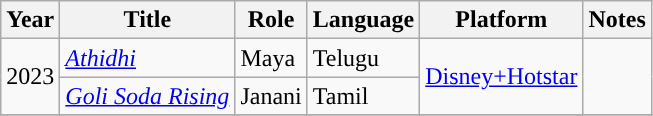<table class="wikitable">
<tr>
<th>Year</th>
<th>Title</th>
<th>Role</th>
<th>Language</th>
<th>Platform</th>
<th>Notes</th>
</tr>
<tr>
<td rowspan="2">2023</td>
<td><em><a href='#'>Athidhi</a></em></td>
<td>Maya</td>
<td>Telugu</td>
<td rowspan="2*"><a href='#'>Disney+Hotstar</a></td>
<td rowspan="2"></td>
</tr>
<tr>
<td><em><a href='#'>Goli Soda Rising</a></em></td>
<td>Janani</td>
<td>Tamil</td>
</tr>
<tr>
</tr>
</table>
